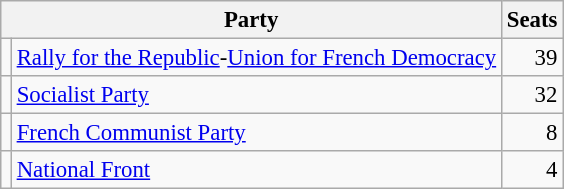<table class="wikitable" style="font-size: 95%;">
<tr>
<th colspan="2">Party</th>
<th>Seats</th>
</tr>
<tr>
<td></td>
<td><a href='#'>Rally for the Republic</a>-<a href='#'>Union for French Democracy</a></td>
<td align="right">39</td>
</tr>
<tr>
<td></td>
<td><a href='#'>Socialist Party</a></td>
<td align="right">32</td>
</tr>
<tr>
<td></td>
<td><a href='#'>French Communist Party</a></td>
<td align="right">8</td>
</tr>
<tr>
<td></td>
<td><a href='#'>National Front</a></td>
<td align="right">4</td>
</tr>
</table>
